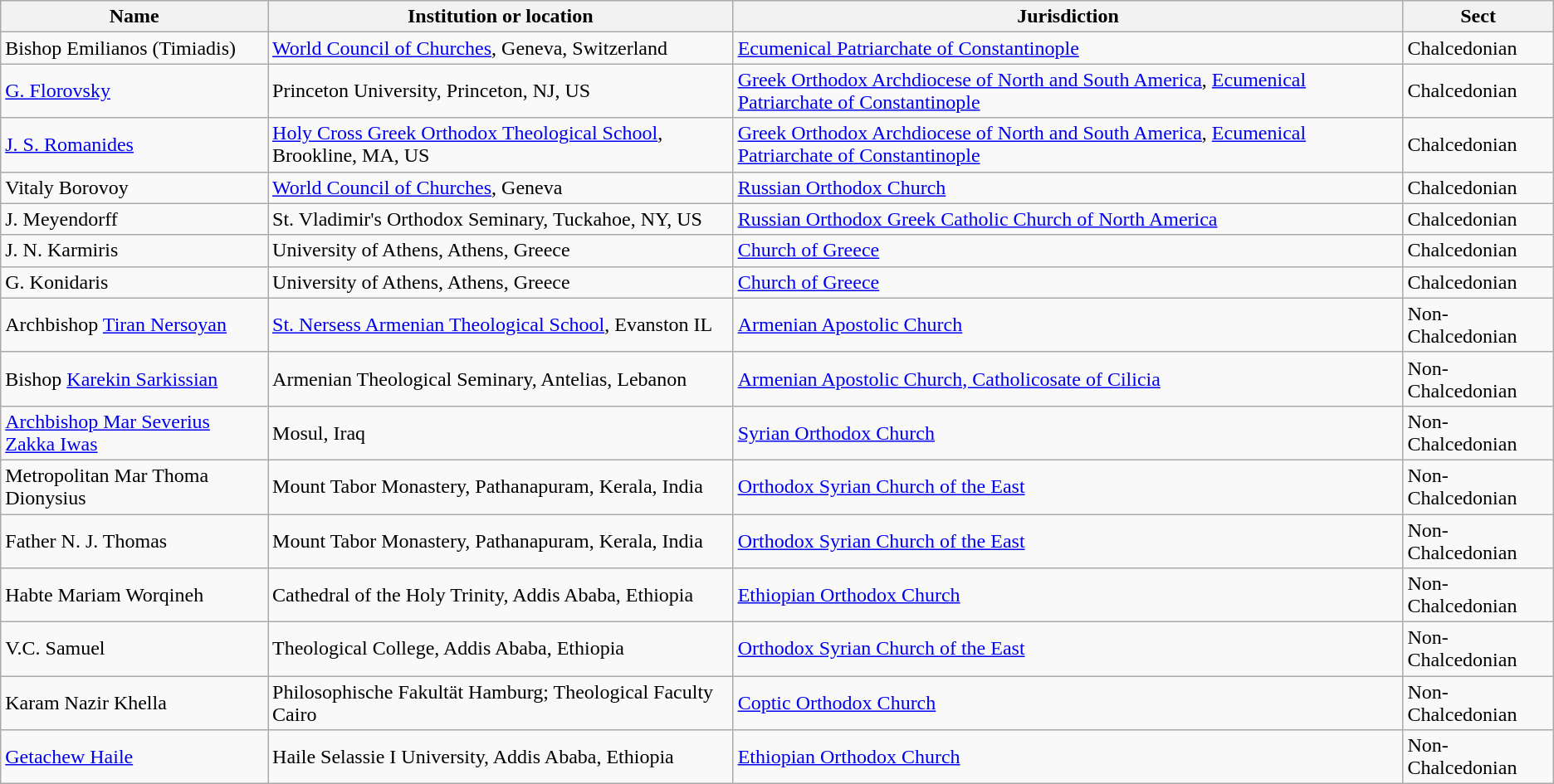<table class="wikitable">
<tr>
<th>Name</th>
<th>Institution or location</th>
<th>Jurisdiction</th>
<th>Sect</th>
</tr>
<tr>
<td>Bishop Emilianos (Timiadis)</td>
<td><a href='#'>World Council of Churches</a>, Geneva, Switzerland</td>
<td><a href='#'>Ecumenical Patriarchate of Constantinople</a></td>
<td>Chalcedonian</td>
</tr>
<tr>
<td><a href='#'>G. Florovsky</a></td>
<td>Princeton University, Princeton, NJ, US</td>
<td><a href='#'>Greek Orthodox Archdiocese of North and South America</a>, <a href='#'>Ecumenical Patriarchate of Constantinople</a></td>
<td>Chalcedonian</td>
</tr>
<tr>
<td><a href='#'>J. S. Romanides</a></td>
<td><a href='#'>Holy Cross Greek Orthodox Theological School</a>, Brookline, MA, US</td>
<td><a href='#'>Greek Orthodox Archdiocese of North and South America</a>, <a href='#'>Ecumenical Patriarchate of Constantinople</a></td>
<td>Chalcedonian</td>
</tr>
<tr>
<td>Vitaly Borovoy</td>
<td><a href='#'>World Council of Churches</a>, Geneva</td>
<td><a href='#'>Russian Orthodox Church</a></td>
<td>Chalcedonian</td>
</tr>
<tr>
<td>J. Meyendorff</td>
<td>St. Vladimir's Orthodox Seminary, Tuckahoe, NY, US</td>
<td><a href='#'>Russian Orthodox Greek Catholic Church of North America</a></td>
<td>Chalcedonian</td>
</tr>
<tr>
<td>J. N. Karmiris</td>
<td>University of Athens, Athens, Greece</td>
<td><a href='#'>Church of Greece</a></td>
<td>Chalcedonian</td>
</tr>
<tr>
<td>G. Konidaris</td>
<td>University of Athens, Athens, Greece</td>
<td><a href='#'>Church of Greece</a></td>
<td>Chalcedonian</td>
</tr>
<tr>
<td>Archbishop <a href='#'>Tiran Nersoyan</a></td>
<td><a href='#'>St. Nersess Armenian Theological School</a>, Evanston IL</td>
<td><a href='#'>Armenian Apostolic Church</a></td>
<td>Non-Chalcedonian</td>
</tr>
<tr>
<td>Bishop <a href='#'>Karekin Sarkissian</a></td>
<td>Armenian Theological Seminary, Antelias, Lebanon</td>
<td><a href='#'>Armenian Apostolic Church, Catholicosate of Cilicia</a></td>
<td>Non-Chalcedonian</td>
</tr>
<tr>
<td><a href='#'>Archbishop Mar Severius Zakka Iwas</a></td>
<td>Mosul, Iraq</td>
<td><a href='#'>Syrian Orthodox Church</a></td>
<td>Non-Chalcedonian</td>
</tr>
<tr>
<td>Metropolitan Mar Thoma Dionysius</td>
<td>Mount Tabor Monastery, Pathanapuram, Kerala, India</td>
<td><a href='#'>Orthodox Syrian Church of the East</a></td>
<td>Non-Chalcedonian</td>
</tr>
<tr>
<td>Father N. J. Thomas</td>
<td>Mount Tabor Monastery, Pathanapuram, Kerala, India</td>
<td><a href='#'>Orthodox Syrian Church of the East</a></td>
<td>Non-Chalcedonian</td>
</tr>
<tr>
<td>Habte Mariam Worqineh</td>
<td>Cathedral of the Holy Trinity, Addis Ababa, Ethiopia</td>
<td><a href='#'>Ethiopian Orthodox Church</a></td>
<td>Non-Chalcedonian</td>
</tr>
<tr>
<td>V.C. Samuel</td>
<td>Theological College, Addis Ababa, Ethiopia</td>
<td><a href='#'>Orthodox Syrian Church of the East</a></td>
<td>Non-Chalcedonian</td>
</tr>
<tr>
<td>Karam Nazir Khella</td>
<td>Philosophische Fakultät Hamburg; Theological Faculty Cairo</td>
<td><a href='#'>Coptic Orthodox Church</a></td>
<td>Non-Chalcedonian</td>
</tr>
<tr>
<td><a href='#'>Getachew Haile</a></td>
<td>Haile Selassie I University, Addis Ababa, Ethiopia</td>
<td><a href='#'>Ethiopian Orthodox Church</a></td>
<td>Non-Chalcedonian</td>
</tr>
</table>
